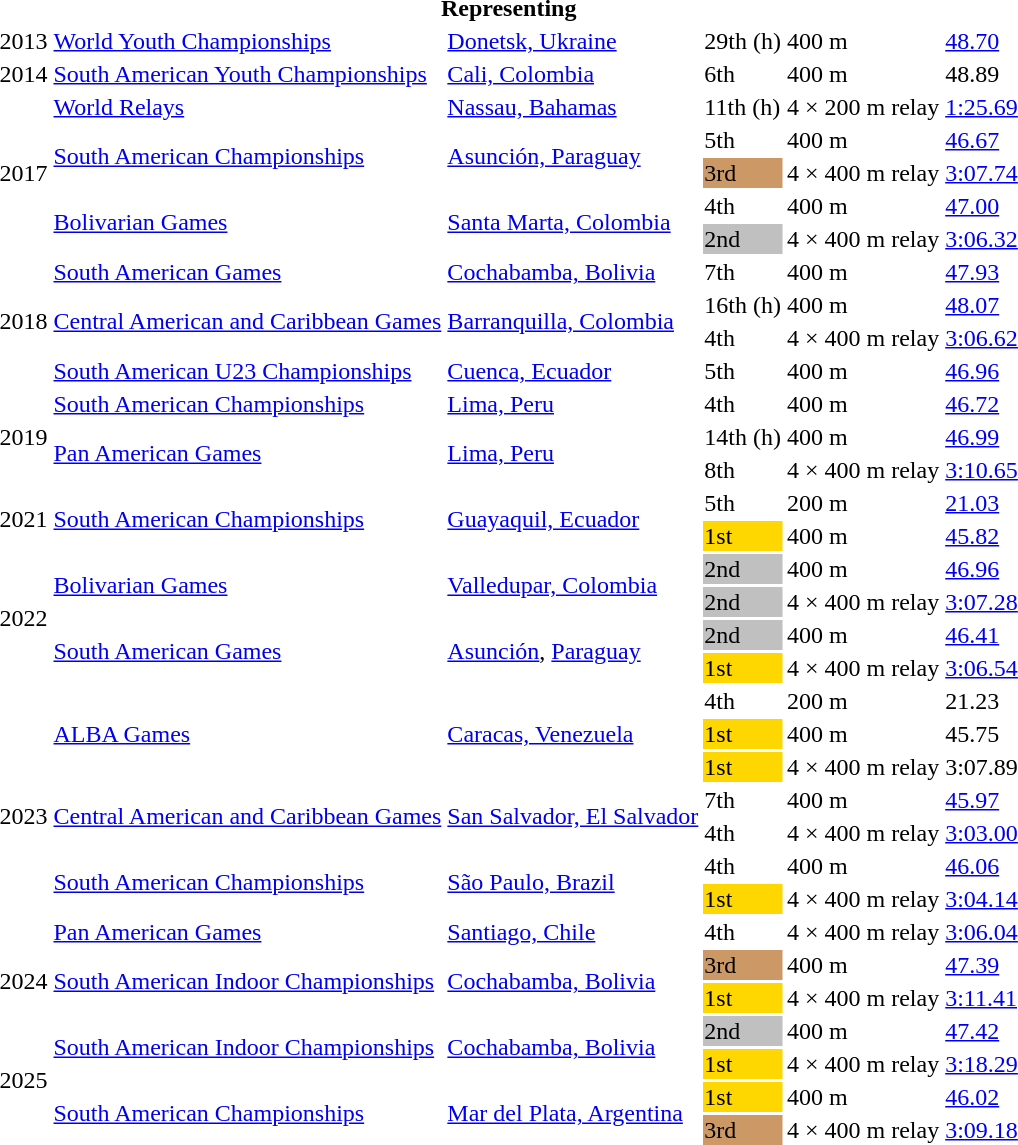<table>
<tr>
<th colspan="6">Representing </th>
</tr>
<tr>
<td>2013</td>
<td><a href='#'>World Youth Championships</a></td>
<td><a href='#'>Donetsk, Ukraine</a></td>
<td>29th (h)</td>
<td>400 m</td>
<td><a href='#'>48.70</a></td>
</tr>
<tr>
<td>2014</td>
<td><a href='#'>South American Youth Championships</a></td>
<td><a href='#'>Cali, Colombia</a></td>
<td>6th</td>
<td>400 m</td>
<td>48.89</td>
</tr>
<tr>
<td rowspan=5>2017</td>
<td><a href='#'>World Relays</a></td>
<td><a href='#'>Nassau, Bahamas</a></td>
<td>11th (h)</td>
<td>4 × 200 m relay</td>
<td><a href='#'>1:25.69</a></td>
</tr>
<tr>
<td rowspan=2><a href='#'>South American Championships</a></td>
<td rowspan=2><a href='#'>Asunción, Paraguay</a></td>
<td>5th</td>
<td>400 m</td>
<td><a href='#'>46.67</a></td>
</tr>
<tr>
<td bgcolor=cc9966>3rd</td>
<td>4 × 400 m relay</td>
<td><a href='#'>3:07.74</a></td>
</tr>
<tr>
<td rowspan=2><a href='#'>Bolivarian Games</a></td>
<td rowspan=2><a href='#'>Santa Marta, Colombia</a></td>
<td>4th</td>
<td>400 m</td>
<td><a href='#'>47.00</a></td>
</tr>
<tr>
<td bgcolor=silver>2nd</td>
<td>4 × 400 m relay</td>
<td><a href='#'>3:06.32</a></td>
</tr>
<tr>
<td rowspan=4>2018</td>
<td><a href='#'>South American Games</a></td>
<td><a href='#'>Cochabamba, Bolivia</a></td>
<td>7th</td>
<td>400 m</td>
<td><a href='#'>47.93</a></td>
</tr>
<tr>
<td rowspan=2><a href='#'>Central American and Caribbean Games</a></td>
<td rowspan=2><a href='#'>Barranquilla, Colombia</a></td>
<td>16th (h)</td>
<td>400 m</td>
<td><a href='#'>48.07</a></td>
</tr>
<tr>
<td>4th</td>
<td>4 × 400 m relay</td>
<td><a href='#'>3:06.62</a></td>
</tr>
<tr>
<td><a href='#'>South American U23 Championships</a></td>
<td><a href='#'>Cuenca, Ecuador</a></td>
<td>5th</td>
<td>400 m</td>
<td><a href='#'>46.96</a></td>
</tr>
<tr>
<td rowspan=3>2019</td>
<td><a href='#'>South American Championships</a></td>
<td><a href='#'>Lima, Peru</a></td>
<td>4th</td>
<td>400 m</td>
<td><a href='#'>46.72</a></td>
</tr>
<tr>
<td rowspan=2><a href='#'>Pan American Games</a></td>
<td rowspan=2><a href='#'>Lima, Peru</a></td>
<td>14th (h)</td>
<td>400 m</td>
<td><a href='#'>46.99</a></td>
</tr>
<tr>
<td>8th</td>
<td>4 × 400 m relay</td>
<td><a href='#'>3:10.65</a></td>
</tr>
<tr>
<td rowspan=2>2021</td>
<td rowspan=2><a href='#'>South American Championships</a></td>
<td rowspan=2><a href='#'>Guayaquil, Ecuador</a></td>
<td>5th</td>
<td>200 m</td>
<td><a href='#'>21.03</a></td>
</tr>
<tr>
<td bgcolor=gold>1st</td>
<td>400 m</td>
<td><a href='#'>45.82</a></td>
</tr>
<tr>
<td rowspan=4>2022</td>
<td rowspan=2><a href='#'>Bolivarian Games</a></td>
<td rowspan=2><a href='#'>Valledupar, Colombia</a></td>
<td bgcolor=silver>2nd</td>
<td>400 m</td>
<td><a href='#'>46.96</a></td>
</tr>
<tr>
<td bgcolor=silver>2nd</td>
<td>4 × 400 m relay</td>
<td><a href='#'>3:07.28</a></td>
</tr>
<tr>
<td rowspan=2><a href='#'>South American Games</a></td>
<td rowspan=2><a href='#'>Asunción</a>, <a href='#'>Paraguay</a></td>
<td bgcolor=silver>2nd</td>
<td>400 m</td>
<td><a href='#'>46.41</a></td>
</tr>
<tr>
<td bgcolor=gold>1st</td>
<td>4 × 400 m relay</td>
<td><a href='#'>3:06.54</a></td>
</tr>
<tr>
<td rowspan=8>2023</td>
<td rowspan=3><a href='#'>ALBA Games</a></td>
<td rowspan=3><a href='#'>Caracas, Venezuela</a></td>
<td>4th</td>
<td>200 m</td>
<td>21.23</td>
</tr>
<tr>
<td bgcolor=gold>1st</td>
<td>400 m</td>
<td>45.75</td>
</tr>
<tr>
<td bgcolor=gold>1st</td>
<td>4 × 400 m relay</td>
<td>3:07.89</td>
</tr>
<tr>
<td rowspan=2><a href='#'>Central American and Caribbean Games</a></td>
<td rowspan=2><a href='#'>San Salvador, El Salvador</a></td>
<td>7th</td>
<td>400 m</td>
<td><a href='#'>45.97</a></td>
</tr>
<tr>
<td>4th</td>
<td>4 × 400 m relay</td>
<td><a href='#'>3:03.00</a></td>
</tr>
<tr>
<td rowspan=2><a href='#'>South American Championships</a></td>
<td rowspan=2><a href='#'>São Paulo, Brazil</a></td>
<td>4th</td>
<td>400 m</td>
<td><a href='#'>46.06</a></td>
</tr>
<tr>
<td bgcolor=gold>1st</td>
<td>4 × 400 m relay</td>
<td><a href='#'>3:04.14</a></td>
</tr>
<tr>
<td><a href='#'>Pan American Games</a></td>
<td><a href='#'>Santiago, Chile</a></td>
<td>4th</td>
<td>4 × 400 m relay</td>
<td><a href='#'>3:06.04</a></td>
</tr>
<tr>
<td rowspan=2>2024</td>
<td rowspan=2><a href='#'>South American Indoor Championships</a></td>
<td rowspan=2><a href='#'>Cochabamba, Bolivia</a></td>
<td bgcolor=cc9966>3rd</td>
<td>400 m</td>
<td><a href='#'>47.39</a></td>
</tr>
<tr>
<td bgcolor=gold>1st</td>
<td>4 × 400 m relay</td>
<td><a href='#'>3:11.41</a></td>
</tr>
<tr>
<td rowspan=4>2025</td>
<td rowspan=2><a href='#'>South American Indoor Championships</a></td>
<td rowspan=2><a href='#'>Cochabamba, Bolivia</a></td>
<td bgcolor=silver>2nd</td>
<td>400 m</td>
<td><a href='#'>47.42</a></td>
</tr>
<tr>
<td bgcolor=gold>1st</td>
<td>4 × 400 m relay</td>
<td><a href='#'>3:18.29</a></td>
</tr>
<tr>
<td rowspan=2><a href='#'>South American Championships</a></td>
<td rowspan=2><a href='#'>Mar del Plata, Argentina</a></td>
<td bgcolor=gold>1st</td>
<td>400 m</td>
<td><a href='#'>46.02</a></td>
</tr>
<tr>
<td bgcolor=cc9966>3rd</td>
<td>4 × 400 m relay</td>
<td><a href='#'>3:09.18</a></td>
</tr>
</table>
